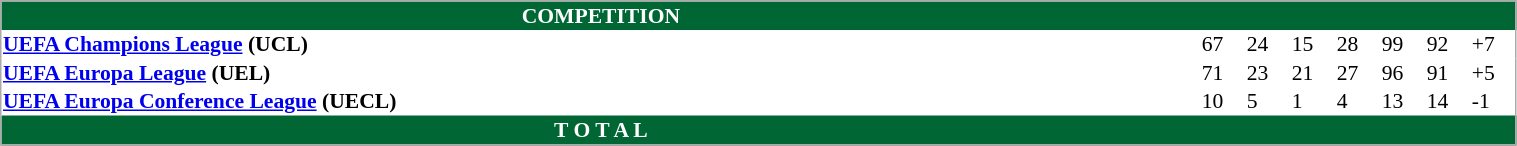<table class="sortable" style="background:#FFFFFF; border:1px #aaa solid; border-collapse:collapse; font-size:90%; width:80%;">
<tr style="background:#006633; color:#FFFFFF; text-align:center;">
<th>COMPETITION</th>
<th style="width:28px"></th>
<th style="width:28px"></th>
<th style="width:28px"></th>
<th style="width:28px"></th>
<th style="width:28px"></th>
<th style="width:28px"></th>
<th style="width:28px"></th>
</tr>
<tr>
<td align=left><strong><a href='#'>UEFA Champions League</a> (UCL)</strong></td>
<td>67</td>
<td>24</td>
<td>15</td>
<td>28</td>
<td>99</td>
<td>92</td>
<td>+7</td>
</tr>
<tr>
<td align=left><strong><a href='#'>UEFA Europa League</a> (UEL)</strong></td>
<td>71</td>
<td>23</td>
<td>21</td>
<td>27</td>
<td>96</td>
<td>91</td>
<td>+5</td>
</tr>
<tr>
<td align=left><strong><a href='#'>UEFA Europa Conference League</a> (UECL)</strong></td>
<td>10</td>
<td>5</td>
<td>1</td>
<td>4</td>
<td>13</td>
<td>14</td>
<td>-1</td>
</tr>
<tr style="background:#006633; color:#FFFFFF; text-align:center;">
<th>T O T A L</th>
<th style="width:28px"></th>
<th style="width:28px"></th>
<th style="width:28px"></th>
<th style="width:28px"></th>
<th style="width:28px"></th>
<th style="width:28px"></th>
<th style="width:28px"></th>
</tr>
</table>
